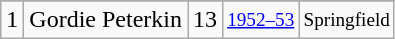<table class="wikitable">
<tr>
</tr>
<tr>
<td>1</td>
<td>Gordie Peterkin</td>
<td>13</td>
<td style="font-size:80%;"><a href='#'>1952–53</a></td>
<td style="font-size:80%;">Springfield</td>
</tr>
</table>
